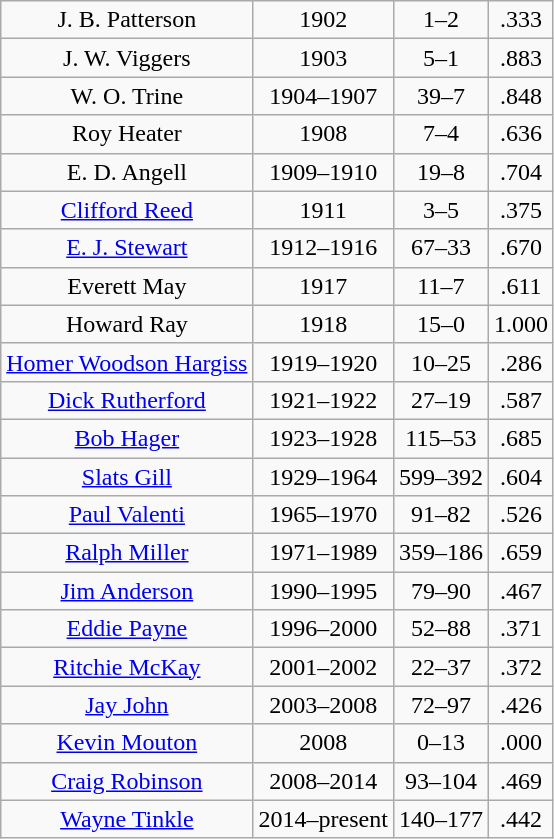<table class="wikitable">
<tr align="center">
<td>J. B. Patterson</td>
<td>1902</td>
<td>1–2</td>
<td>.333</td>
</tr>
<tr align="center">
<td>J. W. Viggers</td>
<td>1903</td>
<td>5–1</td>
<td>.883</td>
</tr>
<tr align="center">
<td>W. O. Trine</td>
<td>1904–1907</td>
<td>39–7</td>
<td>.848</td>
</tr>
<tr align="center">
<td>Roy Heater</td>
<td>1908</td>
<td>7–4</td>
<td>.636</td>
</tr>
<tr align="center">
<td>E. D. Angell</td>
<td>1909–1910</td>
<td>19–8</td>
<td>.704</td>
</tr>
<tr align="center">
<td><a href='#'>Clifford Reed</a></td>
<td>1911</td>
<td>3–5</td>
<td>.375</td>
</tr>
<tr align="center">
<td><a href='#'>E. J. Stewart</a></td>
<td>1912–1916</td>
<td>67–33</td>
<td>.670</td>
</tr>
<tr align="center">
<td>Everett May</td>
<td>1917</td>
<td>11–7</td>
<td>.611</td>
</tr>
<tr align="center">
<td>Howard Ray</td>
<td>1918</td>
<td>15–0</td>
<td>1.000</td>
</tr>
<tr align="center">
<td><a href='#'>Homer Woodson Hargiss</a></td>
<td>1919–1920</td>
<td>10–25</td>
<td>.286</td>
</tr>
<tr align="center">
<td><a href='#'>Dick Rutherford</a></td>
<td>1921–1922</td>
<td>27–19</td>
<td>.587</td>
</tr>
<tr align="center">
<td><a href='#'>Bob Hager</a></td>
<td>1923–1928</td>
<td>115–53</td>
<td>.685</td>
</tr>
<tr align="center">
<td><a href='#'>Slats Gill</a></td>
<td>1929–1964</td>
<td>599–392</td>
<td>.604</td>
</tr>
<tr align="center">
<td><a href='#'>Paul Valenti</a></td>
<td>1965–1970</td>
<td>91–82</td>
<td>.526</td>
</tr>
<tr align="center">
<td><a href='#'>Ralph Miller</a></td>
<td>1971–1989</td>
<td>359–186</td>
<td>.659</td>
</tr>
<tr align="center">
<td><a href='#'>Jim Anderson</a></td>
<td>1990–1995</td>
<td>79–90</td>
<td>.467</td>
</tr>
<tr align="center">
<td><a href='#'>Eddie Payne</a></td>
<td>1996–2000</td>
<td>52–88</td>
<td>.371</td>
</tr>
<tr align="center">
<td><a href='#'>Ritchie McKay</a></td>
<td>2001–2002</td>
<td>22–37</td>
<td>.372</td>
</tr>
<tr align="center">
<td><a href='#'>Jay John</a></td>
<td>2003–2008</td>
<td>72–97</td>
<td>.426</td>
</tr>
<tr align="center">
<td><a href='#'>Kevin Mouton</a> </td>
<td>2008</td>
<td>0–13</td>
<td>.000</td>
</tr>
<tr align="center">
<td><a href='#'>Craig Robinson</a></td>
<td>2008–2014</td>
<td>93–104</td>
<td>.469</td>
</tr>
<tr align="center">
<td><a href='#'>Wayne Tinkle</a></td>
<td>2014–present</td>
<td>140–177</td>
<td>.442</td>
</tr>
</table>
